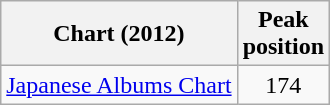<table class="wikitable sortable">
<tr>
<th>Chart (2012)</th>
<th>Peak<br>position</th>
</tr>
<tr>
<td><a href='#'>Japanese Albums Chart</a></td>
<td style="text-align:center;">174</td>
</tr>
</table>
